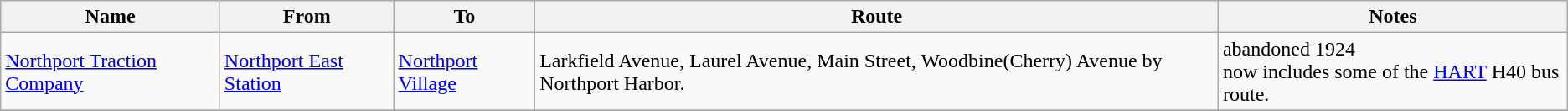<table class=wikitable>
<tr>
<th>Name</th>
<th>From</th>
<th>To</th>
<th>Route</th>
<th>Notes</th>
</tr>
<tr>
<td><a href='#'>Northport Traction Company</a></td>
<td><a href='#'>Northport East Station</a></td>
<td><a href='#'>Northport Village</a></td>
<td>Larkfield Avenue, Laurel Avenue, Main Street, Woodbine(Cherry) Avenue by Northport Harbor.</td>
<td>abandoned 1924<br>now includes some of the <a href='#'>HART</a> H40 bus route.</td>
</tr>
<tr>
</tr>
</table>
